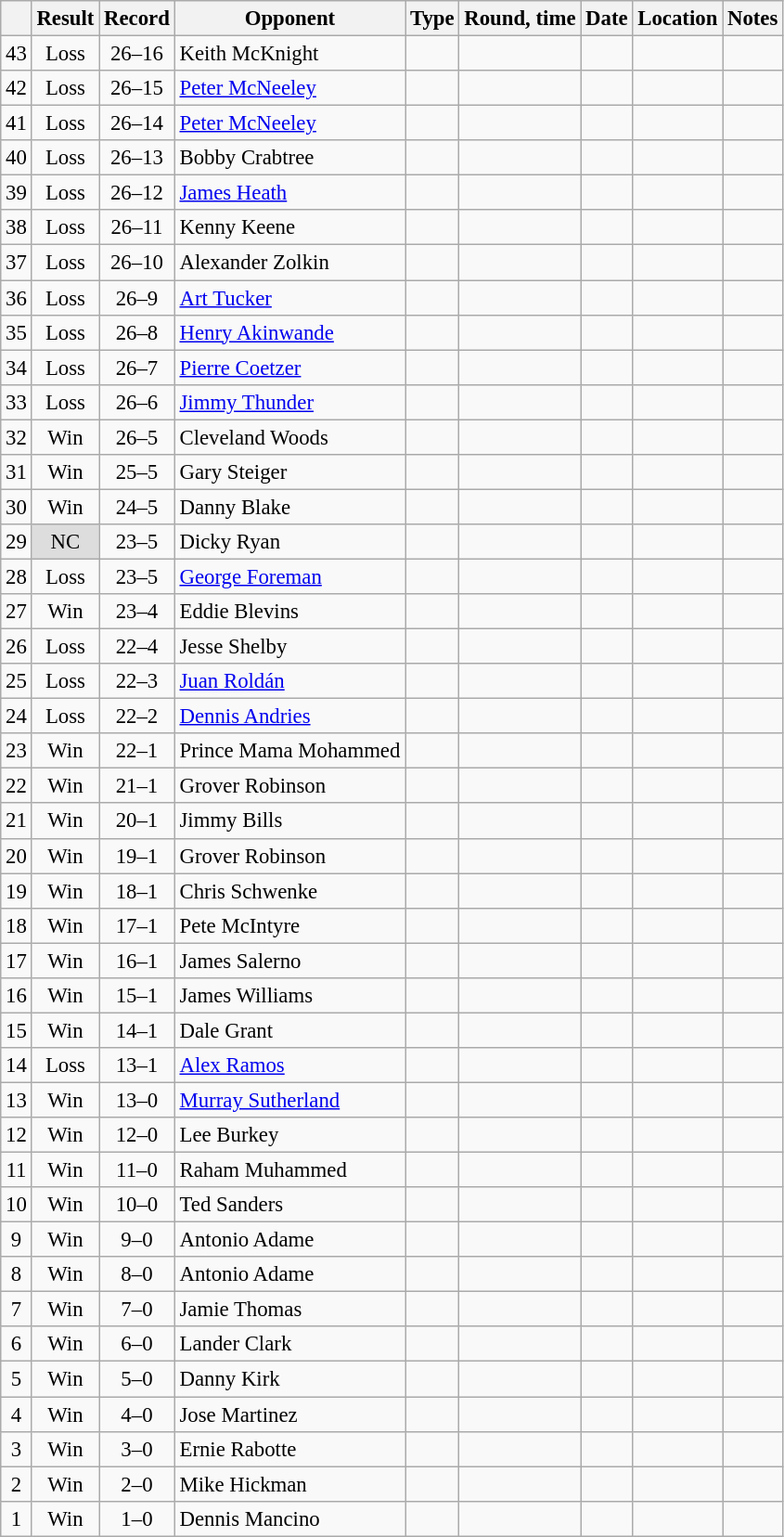<table class="wikitable" style="text-align:center; font-size:95%">
<tr>
<th></th>
<th>Result</th>
<th>Record</th>
<th>Opponent</th>
<th>Type</th>
<th>Round, time</th>
<th>Date</th>
<th>Location</th>
<th>Notes</th>
</tr>
<tr>
<td>43</td>
<td>Loss</td>
<td>26–16 </td>
<td align=left> Keith McKnight</td>
<td></td>
<td></td>
<td></td>
<td align=left> </td>
<td align=left></td>
</tr>
<tr>
<td>42</td>
<td>Loss</td>
<td>26–15 </td>
<td align=left> <a href='#'>Peter McNeeley</a></td>
<td></td>
<td></td>
<td></td>
<td align=left> </td>
<td align=left></td>
</tr>
<tr>
<td>41</td>
<td>Loss</td>
<td>26–14 </td>
<td align=left> <a href='#'>Peter McNeeley</a></td>
<td></td>
<td></td>
<td></td>
<td align=left> </td>
<td align=left></td>
</tr>
<tr>
<td>40</td>
<td>Loss</td>
<td>26–13 </td>
<td align=left> Bobby Crabtree</td>
<td></td>
<td></td>
<td></td>
<td align=left> </td>
<td align=left></td>
</tr>
<tr>
<td>39</td>
<td>Loss</td>
<td>26–12 </td>
<td align=left> <a href='#'>James Heath</a></td>
<td></td>
<td></td>
<td></td>
<td align=left> </td>
<td align=left></td>
</tr>
<tr>
<td>38</td>
<td>Loss</td>
<td>26–11 </td>
<td align=left> Kenny Keene</td>
<td></td>
<td></td>
<td></td>
<td align=left> </td>
<td align=left></td>
</tr>
<tr>
<td>37</td>
<td>Loss</td>
<td>26–10 </td>
<td align=left> Alexander Zolkin</td>
<td></td>
<td></td>
<td></td>
<td align=left> </td>
<td align=left></td>
</tr>
<tr>
<td>36</td>
<td>Loss</td>
<td>26–9 </td>
<td align=left> <a href='#'>Art Tucker</a></td>
<td></td>
<td></td>
<td></td>
<td align=left> </td>
<td align=left></td>
</tr>
<tr>
<td>35</td>
<td>Loss</td>
<td>26–8 </td>
<td align=left> <a href='#'>Henry Akinwande</a></td>
<td></td>
<td></td>
<td></td>
<td align=left> </td>
<td align=left></td>
</tr>
<tr>
<td>34</td>
<td>Loss</td>
<td>26–7 </td>
<td align=left> <a href='#'>Pierre Coetzer</a></td>
<td></td>
<td></td>
<td></td>
<td align=left> </td>
<td align=left></td>
</tr>
<tr>
<td>33</td>
<td>Loss</td>
<td>26–6 </td>
<td align=left> <a href='#'>Jimmy Thunder</a></td>
<td></td>
<td></td>
<td></td>
<td align=left> </td>
<td align=left></td>
</tr>
<tr>
<td>32</td>
<td>Win</td>
<td>26–5 </td>
<td align=left> Cleveland Woods</td>
<td></td>
<td></td>
<td></td>
<td align=left> </td>
<td align=left></td>
</tr>
<tr>
<td>31</td>
<td>Win</td>
<td>25–5 </td>
<td align=left> Gary Steiger</td>
<td></td>
<td></td>
<td></td>
<td align=left> </td>
<td align=left></td>
</tr>
<tr>
<td>30</td>
<td>Win</td>
<td>24–5 </td>
<td align=left> Danny Blake</td>
<td></td>
<td></td>
<td></td>
<td align=left> </td>
<td align=left></td>
</tr>
<tr>
<td>29</td>
<td style="background:#DDD">NC</td>
<td>23–5 </td>
<td align=left> Dicky Ryan</td>
<td></td>
<td></td>
<td></td>
<td align=left> </td>
<td align=left></td>
</tr>
<tr>
<td>28</td>
<td>Loss</td>
<td>23–5</td>
<td align=left> <a href='#'>George Foreman</a></td>
<td></td>
<td></td>
<td></td>
<td align=left> </td>
<td align=left></td>
</tr>
<tr>
<td>27</td>
<td>Win</td>
<td>23–4</td>
<td align=left> Eddie Blevins</td>
<td></td>
<td></td>
<td></td>
<td align=left> </td>
<td align=left></td>
</tr>
<tr>
<td>26</td>
<td>Loss</td>
<td>22–4</td>
<td align=left> Jesse Shelby</td>
<td></td>
<td></td>
<td></td>
<td align=left> </td>
<td align=left></td>
</tr>
<tr>
<td>25</td>
<td>Loss</td>
<td>22–3</td>
<td align=left> <a href='#'>Juan Roldán</a></td>
<td></td>
<td></td>
<td></td>
<td align=left> </td>
<td align=left></td>
</tr>
<tr>
<td>24</td>
<td>Loss</td>
<td>22–2</td>
<td align=left> <a href='#'>Dennis Andries</a></td>
<td></td>
<td></td>
<td></td>
<td align=left> </td>
<td align=left></td>
</tr>
<tr>
<td>23</td>
<td>Win</td>
<td>22–1</td>
<td align=left> Prince Mama Mohammed</td>
<td></td>
<td></td>
<td></td>
<td align=left> </td>
<td align=left></td>
</tr>
<tr>
<td>22</td>
<td>Win</td>
<td>21–1</td>
<td align=left> Grover Robinson</td>
<td></td>
<td></td>
<td></td>
<td align=left> </td>
<td align=left></td>
</tr>
<tr>
<td>21</td>
<td>Win</td>
<td>20–1</td>
<td align=left> Jimmy Bills</td>
<td></td>
<td></td>
<td></td>
<td align=left> </td>
<td align=left></td>
</tr>
<tr>
<td>20</td>
<td>Win</td>
<td>19–1</td>
<td align=left> Grover Robinson</td>
<td></td>
<td></td>
<td></td>
<td align=left> </td>
<td align=left></td>
</tr>
<tr>
<td>19</td>
<td>Win</td>
<td>18–1</td>
<td align=left> Chris Schwenke</td>
<td></td>
<td></td>
<td></td>
<td align=left> </td>
<td align=left></td>
</tr>
<tr>
<td>18</td>
<td>Win</td>
<td>17–1</td>
<td align=left> Pete McIntyre</td>
<td></td>
<td></td>
<td></td>
<td align=left> </td>
<td align=left></td>
</tr>
<tr>
<td>17</td>
<td>Win</td>
<td>16–1</td>
<td align=left> James Salerno</td>
<td></td>
<td></td>
<td></td>
<td align=left> </td>
<td align=left></td>
</tr>
<tr>
<td>16</td>
<td>Win</td>
<td>15–1</td>
<td align=left> James Williams</td>
<td></td>
<td></td>
<td></td>
<td align=left> </td>
<td align=left></td>
</tr>
<tr>
<td>15</td>
<td>Win</td>
<td>14–1</td>
<td align=left> Dale Grant</td>
<td></td>
<td></td>
<td></td>
<td align=left> </td>
<td align=left></td>
</tr>
<tr>
<td>14</td>
<td>Loss</td>
<td>13–1</td>
<td align=left> <a href='#'>Alex Ramos</a></td>
<td></td>
<td></td>
<td></td>
<td align=left> </td>
<td align=left></td>
</tr>
<tr>
<td>13</td>
<td>Win</td>
<td>13–0</td>
<td align=left> <a href='#'>Murray Sutherland</a></td>
<td></td>
<td></td>
<td></td>
<td align=left> </td>
<td align=left></td>
</tr>
<tr>
<td>12</td>
<td>Win</td>
<td>12–0</td>
<td align=left> Lee Burkey</td>
<td></td>
<td></td>
<td></td>
<td align=left> </td>
<td align=left></td>
</tr>
<tr>
<td>11</td>
<td>Win</td>
<td>11–0</td>
<td align=left> Raham Muhammed</td>
<td></td>
<td></td>
<td></td>
<td align=left> </td>
<td align=left></td>
</tr>
<tr>
<td>10</td>
<td>Win</td>
<td>10–0</td>
<td align=left> Ted Sanders</td>
<td></td>
<td></td>
<td></td>
<td align=left> </td>
<td align=left></td>
</tr>
<tr>
<td>9</td>
<td>Win</td>
<td>9–0</td>
<td align=left> Antonio Adame</td>
<td></td>
<td></td>
<td></td>
<td align=left> </td>
<td align=left></td>
</tr>
<tr>
<td>8</td>
<td>Win</td>
<td>8–0</td>
<td align=left> Antonio Adame</td>
<td></td>
<td></td>
<td></td>
<td align=left> </td>
<td align=left></td>
</tr>
<tr>
<td>7</td>
<td>Win</td>
<td>7–0</td>
<td align=left> Jamie Thomas</td>
<td></td>
<td></td>
<td></td>
<td align=left> </td>
<td align=left></td>
</tr>
<tr>
<td>6</td>
<td>Win</td>
<td>6–0</td>
<td align=left> Lander Clark</td>
<td></td>
<td></td>
<td></td>
<td align=left> </td>
<td align=left></td>
</tr>
<tr>
<td>5</td>
<td>Win</td>
<td>5–0</td>
<td align=left> Danny Kirk</td>
<td></td>
<td></td>
<td></td>
<td align=left> </td>
<td align=left></td>
</tr>
<tr>
<td>4</td>
<td>Win</td>
<td>4–0</td>
<td align=left> Jose Martinez</td>
<td></td>
<td></td>
<td></td>
<td align=left> </td>
<td align=left></td>
</tr>
<tr>
<td>3</td>
<td>Win</td>
<td>3–0</td>
<td align=left> Ernie Rabotte</td>
<td></td>
<td></td>
<td></td>
<td align=left> </td>
<td align=left></td>
</tr>
<tr>
<td>2</td>
<td>Win</td>
<td>2–0</td>
<td align=left> Mike Hickman</td>
<td></td>
<td></td>
<td></td>
<td align=left> </td>
<td align=left></td>
</tr>
<tr>
<td>1</td>
<td>Win</td>
<td>1–0</td>
<td align=left> Dennis Mancino</td>
<td></td>
<td></td>
<td></td>
<td align=left> </td>
<td align=left></td>
</tr>
</table>
